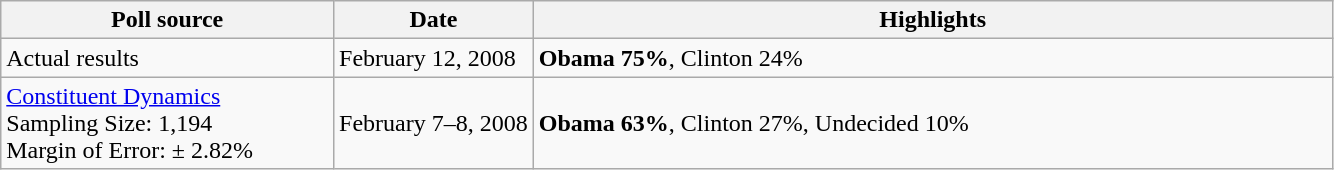<table class="wikitable sortable">
<tr>
<th width="25%">Poll source</th>
<th width="15%">Date</th>
<th width="60%">Highlights</th>
</tr>
<tr>
<td>Actual results</td>
<td>February 12, 2008</td>
<td><strong>Obama 75%</strong>, Clinton 24%</td>
</tr>
<tr>
<td><a href='#'>Constituent Dynamics</a><br>Sampling Size: 1,194<br>
Margin of Error: ± 2.82%</td>
<td>February 7–8, 2008</td>
<td><strong>Obama 63%</strong>, Clinton 27%, Undecided 10%</td>
</tr>
</table>
